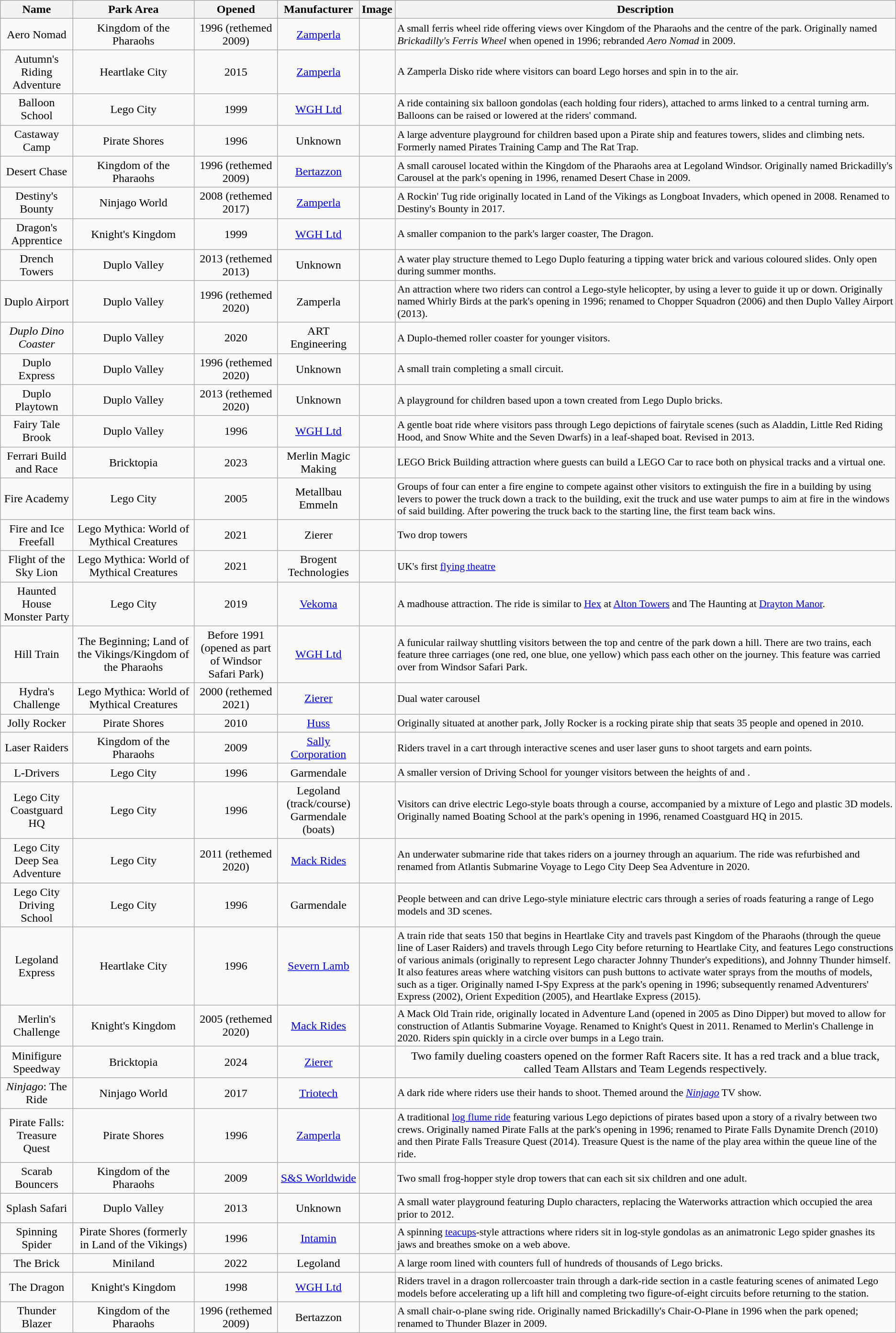<table class="wikitable sortable" style="text-align:center;">
<tr>
<th>Name</th>
<th>Park Area</th>
<th>Opened</th>
<th>Manufacturer</th>
<th class="unsortable">Image</th>
<th class="unsortable">Description</th>
</tr>
<tr>
<td>Aero Nomad</td>
<td>Kingdom of the Pharaohs</td>
<td>1996 (rethemed 2009)</td>
<td><a href='#'>Zamperla</a></td>
<td></td>
<td style="text-align:left;font-size:90%;">A small ferris wheel ride offering views over Kingdom of the Pharaohs and the centre of the park. Originally named <em>Brickadilly's Ferris Wheel</em> when opened in 1996; rebranded <em>Aero Nomad</em> in 2009.</td>
</tr>
<tr>
<td>Autumn's Riding Adventure</td>
<td>Heartlake City</td>
<td>2015</td>
<td><a href='#'>Zamperla</a></td>
<td></td>
<td style="text-align:left;font-size:90%;">A Zamperla Disko ride where visitors can board Lego horses and spin in to the air.</td>
</tr>
<tr>
<td>Balloon School</td>
<td>Lego City</td>
<td>1999</td>
<td><a href='#'>WGH Ltd</a></td>
<td></td>
<td style="text-align:left;font-size:90%;">A ride containing six balloon gondolas (each holding four riders), attached to arms linked to a central turning arm. Balloons can be raised or lowered at the riders' command.</td>
</tr>
<tr>
<td>Castaway Camp</td>
<td>Pirate Shores</td>
<td>1996</td>
<td>Unknown</td>
<td></td>
<td style="text-align:left;font-size:90%;">A large adventure playground for children based upon a Pirate ship and features towers, slides and climbing nets. Formerly named Pirates Training Camp and The Rat Trap.</td>
</tr>
<tr>
<td>Desert Chase</td>
<td>Kingdom of the Pharaohs</td>
<td>1996 (rethemed 2009)</td>
<td><a href='#'>Bertazzon</a></td>
<td></td>
<td style="text-align:left;font-size:90%;">A small carousel located within the Kingdom of the Pharaohs area at Legoland Windsor. Originally named Brickadilly's Carousel at the park's opening in 1996, renamed Desert Chase in 2009.</td>
</tr>
<tr>
<td>Destiny's Bounty</td>
<td>Ninjago World</td>
<td>2008 (rethemed 2017)</td>
<td><a href='#'>Zamperla</a></td>
<td></td>
<td style="text-align:left;font-size:90%;">A Rockin' Tug ride originally located in Land of the Vikings as Longboat Invaders, which opened in 2008. Renamed to Destiny's Bounty in 2017.</td>
</tr>
<tr>
<td>Dragon's Apprentice</td>
<td>Knight's Kingdom</td>
<td>1999</td>
<td><a href='#'>WGH Ltd</a></td>
<td></td>
<td style="text-align:left;font-size:90%;">A smaller companion to the park's larger coaster, The Dragon.</td>
</tr>
<tr>
<td>Drench Towers</td>
<td>Duplo Valley</td>
<td>2013 (rethemed 2013)</td>
<td>Unknown</td>
<td></td>
<td style="text-align:left;font-size:90%;">A water play structure themed to Lego Duplo featuring a tipping water brick and various coloured slides. Only open during summer months.</td>
</tr>
<tr>
<td>Duplo Airport</td>
<td>Duplo Valley</td>
<td>1996 (rethemed 2020)</td>
<td>Zamperla</td>
<td></td>
<td style="text-align:left;font-size:90%;">An attraction where two riders can control a Lego-style helicopter, by using a lever to guide it up or down. Originally named Whirly Birds at the park's opening in 1996; renamed to Chopper Squadron (2006) and then Duplo Valley Airport (2013).</td>
</tr>
<tr>
<td><em>Duplo Dino Coaster</em></td>
<td>Duplo Valley</td>
<td>2020</td>
<td>ART Engineering</td>
<td></td>
<td style="text-align:left;font-size:90%;">A Duplo-themed roller coaster for younger visitors.</td>
</tr>
<tr>
<td>Duplo Express</td>
<td>Duplo Valley</td>
<td>1996 (rethemed 2020)</td>
<td>Unknown</td>
<td></td>
<td style="text-align:left;font-size:90%;">A small train completing a small circuit.</td>
</tr>
<tr>
<td>Duplo Playtown</td>
<td>Duplo Valley</td>
<td>2013 (rethemed 2020)</td>
<td>Unknown</td>
<td></td>
<td style="text-align:left;font-size:90%;">A playground for children based upon a town created from Lego Duplo bricks.</td>
</tr>
<tr>
<td>Fairy Tale Brook</td>
<td>Duplo Valley</td>
<td>1996</td>
<td><a href='#'>WGH Ltd</a></td>
<td></td>
<td style="text-align:left;font-size:90%;">A gentle boat ride where visitors pass through Lego depictions of fairytale scenes (such as Aladdin, Little Red Riding Hood, and Snow White and the Seven Dwarfs) in a leaf-shaped boat. Revised in 2013.</td>
</tr>
<tr>
<td>Ferrari Build and Race</td>
<td>Bricktopia</td>
<td>2023</td>
<td>Merlin Magic Making</td>
<td></td>
<td style="text-align:left;font-size:90%;">LEGO Brick Building attraction where guests can build a LEGO Car to race both on physical tracks and a virtual one.</td>
</tr>
<tr>
<td>Fire Academy</td>
<td>Lego City</td>
<td>2005</td>
<td>Metallbau Emmeln</td>
<td></td>
<td style="text-align:left;font-size:90%;">Groups of four can enter a fire engine to compete against other visitors to extinguish the fire in a building by using levers to power the truck down a track to the building, exit the truck and use water pumps to aim at fire in the windows of said building. After powering the truck back to the starting line, the first team back wins.</td>
</tr>
<tr>
<td>Fire and Ice Freefall</td>
<td>Lego Mythica: World of Mythical Creatures</td>
<td>2021</td>
<td>Zierer</td>
<td></td>
<td style="text-align:left;font-size:90%;">Two drop towers</td>
</tr>
<tr>
<td>Flight of the Sky Lion</td>
<td>Lego Mythica: World of Mythical Creatures</td>
<td>2021</td>
<td>Brogent Technologies</td>
<td></td>
<td style="text-align:left;font-size:90%;">UK's first <a href='#'>flying theatre</a></td>
</tr>
<tr>
<td>Haunted House Monster Party</td>
<td>Lego City</td>
<td>2019</td>
<td><a href='#'>Vekoma</a></td>
<td></td>
<td style="text-align:left;font-size:90%;">A madhouse attraction. The ride is similar to <a href='#'>Hex</a> at <a href='#'>Alton Towers</a> and The Haunting at <a href='#'>Drayton Manor</a>.</td>
</tr>
<tr>
<td>Hill Train</td>
<td>The Beginning; Land of the Vikings/Kingdom of the Pharaohs</td>
<td>Before 1991 (opened as part of Windsor Safari Park)</td>
<td><a href='#'>WGH Ltd</a></td>
<td></td>
<td style="text-align:left;font-size:90%;">A funicular railway shuttling visitors between the top and centre of the park down a hill. There are two trains, each feature three carriages (one red, one blue, one yellow) which pass each other on the journey. This feature was carried over from Windsor Safari Park.</td>
</tr>
<tr>
<td>Hydra's Challenge</td>
<td>Lego Mythica: World of Mythical Creatures</td>
<td>2000 (rethemed 2021)</td>
<td><a href='#'>Zierer</a></td>
<td></td>
<td style="text-align:left;font-size:90%;">Dual water carousel</td>
</tr>
<tr>
<td>Jolly Rocker</td>
<td>Pirate Shores</td>
<td>2010</td>
<td><a href='#'>Huss</a></td>
<td></td>
<td style="text-align:left;font-size:90%;">Originally situated at another park, Jolly Rocker is a rocking pirate ship that seats 35 people and opened in 2010.</td>
</tr>
<tr>
<td>Laser Raiders</td>
<td>Kingdom of the Pharaohs</td>
<td>2009</td>
<td><a href='#'>Sally Corporation</a></td>
<td></td>
<td style="text-align:left;font-size:90%;">Riders travel in a cart through interactive scenes and user laser guns to shoot targets and earn points.</td>
</tr>
<tr>
<td>L-Drivers</td>
<td>Lego City</td>
<td>1996</td>
<td>Garmendale</td>
<td></td>
<td style="text-align:left;font-size:90%;">A smaller version of Driving School for younger visitors between the heights of  and .</td>
</tr>
<tr>
<td>Lego City Coastguard HQ</td>
<td>Lego City</td>
<td>1996</td>
<td>Legoland (track/course)<br>Garmendale (boats)</td>
<td></td>
<td style="text-align:left;font-size:90%;">Visitors can drive electric Lego-style boats through a course, accompanied by a mixture of Lego and plastic 3D models. Originally named Boating School at the park's opening in 1996, renamed Coastguard HQ in 2015.</td>
</tr>
<tr>
<td>Lego City Deep Sea Adventure</td>
<td>Lego City</td>
<td>2011 (rethemed 2020)</td>
<td><a href='#'>Mack Rides</a></td>
<td></td>
<td style="text-align:left;font-size:90%;">An underwater submarine ride that takes riders on a journey through an aquarium. The ride was refurbished and renamed from Atlantis Submarine Voyage to Lego City Deep Sea Adventure in 2020.</td>
</tr>
<tr>
<td>Lego City Driving School</td>
<td>Lego City</td>
<td>1996</td>
<td>Garmendale</td>
<td></td>
<td style="text-align:left;font-size:90%;">People between  and  can drive Lego-style miniature electric cars through a series of roads featuring a range of Lego models and 3D scenes.</td>
</tr>
<tr>
<td>Legoland Express</td>
<td>Heartlake City</td>
<td>1996</td>
<td><a href='#'>Severn Lamb</a></td>
<td></td>
<td style="text-align:left;font-size:90%;">A train ride that seats 150 that begins in Heartlake City and travels past Kingdom of the Pharaohs (through the queue line of Laser Raiders) and travels through Lego City before returning to Heartlake City, and features Lego constructions of various animals (originally to represent Lego character Johnny Thunder's expeditions), and Johnny Thunder himself. It also features areas where watching visitors can push buttons to activate water sprays from the mouths of models, such as a tiger. Originally named I-Spy Express at the park's opening in 1996; subsequently renamed Adventurers' Express (2002), Orient Expedition (2005), and Heartlake Express (2015).</td>
</tr>
<tr>
<td>Merlin's Challenge</td>
<td>Knight's Kingdom</td>
<td>2005 (rethemed 2020)</td>
<td><a href='#'>Mack Rides</a></td>
<td></td>
<td style="text-align:left;font-size:90%;">A Mack Old Train ride, originally located in Adventure Land (opened in 2005 as Dino Dipper) but moved to allow for construction of Atlantis Submarine Voyage. Renamed to Knight's Quest in 2011. Renamed to Merlin's Challenge in 2020. Riders spin quickly in a circle over bumps in a Lego train.</td>
</tr>
<tr>
<td>Minifigure Speedway</td>
<td>Bricktopia</td>
<td>2024</td>
<td><a href='#'>Zierer</a></td>
<td></td>
<td>Two family dueling coasters opened on the former Raft Racers site. It has a red track and a blue track, called Team Allstars and Team Legends respectively.</td>
</tr>
<tr>
<td><em>Ninjago</em>: The Ride</td>
<td>Ninjago World</td>
<td>2017</td>
<td><a href='#'>Triotech</a></td>
<td></td>
<td style="text-align:left;font-size:90%;">A dark ride where riders use their hands to shoot. Themed around the <em><a href='#'>Ninjago</a></em> TV show.</td>
</tr>
<tr>
<td>Pirate Falls: Treasure Quest</td>
<td>Pirate Shores</td>
<td>1996</td>
<td><a href='#'>Zamperla</a></td>
<td></td>
<td style="text-align:left;font-size:90%;">A traditional <a href='#'>log flume ride</a> featuring various Lego depictions of pirates based upon a story of a rivalry between two crews. Originally named Pirate Falls at the park's opening in 1996; renamed to Pirate Falls Dynamite Drench (2010) and then Pirate Falls Treasure Quest (2014). Treasure Quest is the name of the play area within the queue line of the ride.</td>
</tr>
<tr>
<td>Scarab Bouncers</td>
<td>Kingdom of the Pharaohs</td>
<td>2009</td>
<td><a href='#'>S&S Worldwide</a></td>
<td></td>
<td style="text-align:left;font-size:90%;">Two small frog-hopper style drop towers that can each sit six children and one adult.</td>
</tr>
<tr>
<td>Splash Safari</td>
<td>Duplo Valley</td>
<td>2013</td>
<td>Unknown</td>
<td></td>
<td style="text-align:left;font-size:90%;">A small water playground featuring Duplo characters, replacing the Waterworks attraction which occupied the area prior to 2012.</td>
</tr>
<tr>
<td>Spinning Spider</td>
<td>Pirate Shores (formerly in Land of the Vikings)</td>
<td>1996</td>
<td><a href='#'>Intamin</a></td>
<td></td>
<td style="text-align:left;font-size:90%;">A spinning <a href='#'>teacups</a>-style attractions where riders sit in log-style gondolas as an animatronic Lego spider gnashes its jaws and breathes smoke on a web above.</td>
</tr>
<tr>
<td>The Brick</td>
<td>Miniland</td>
<td>2022</td>
<td>Legoland</td>
<td></td>
<td style="text-align:left;font-size:90%;">A large room lined with counters full of hundreds of thousands of Lego bricks.</td>
</tr>
<tr>
<td>The Dragon</td>
<td>Knight's Kingdom</td>
<td>1998</td>
<td><a href='#'>WGH Ltd</a></td>
<td></td>
<td style="text-align:left;font-size:90%;">Riders travel in a dragon rollercoaster train through a dark-ride section in a castle featuring scenes of animated Lego models before accelerating up a lift hill and completing two figure-of-eight circuits before returning to the station.</td>
</tr>
<tr>
<td>Thunder Blazer</td>
<td>Kingdom of the Pharaohs</td>
<td>1996 (rethemed 2009)</td>
<td>Bertazzon</td>
<td></td>
<td style="text-align:left;font-size:90%;">A small chair-o-plane swing ride. Originally named Brickadilly's Chair-O-Plane in 1996 when the park opened; renamed to Thunder Blazer in 2009.</td>
</tr>
</table>
